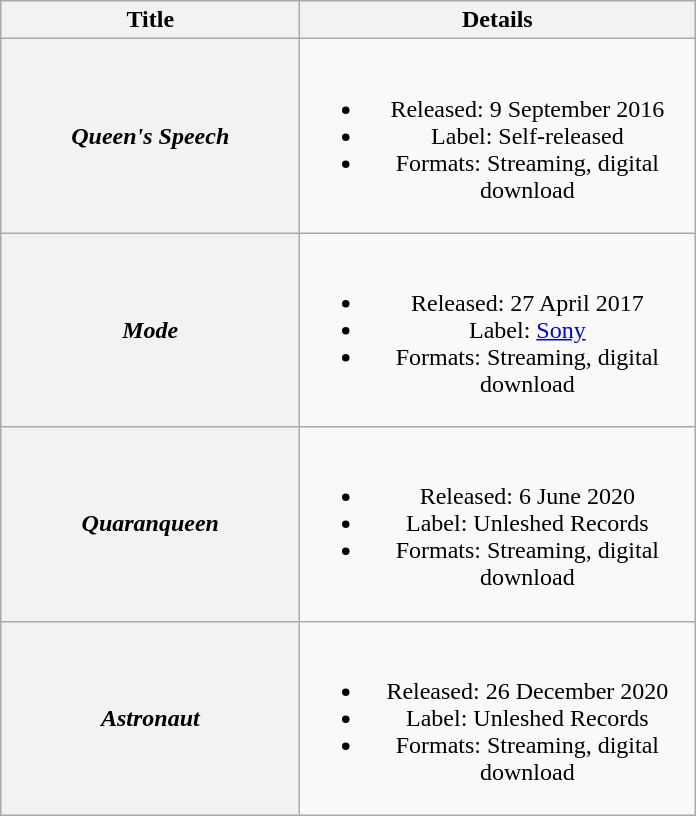<table class="wikitable plainrowheaders" style="text-align:center;">
<tr>
<th scope="col" style="width:12em;">Title</th>
<th scope="col" style="width:16em;">Details</th>
</tr>
<tr>
<th scope="row"><em>Queen's Speech</em></th>
<td><br><ul><li>Released: 9 September 2016</li><li>Label: Self-released</li><li>Formats: Streaming, digital download</li></ul></td>
</tr>
<tr>
<th scope="row"><em>Mode</em></th>
<td><br><ul><li>Released: 27 April 2017</li><li>Label: <a href='#'>Sony</a></li><li>Formats: Streaming, digital download</li></ul></td>
</tr>
<tr>
<th scope="row"><em>Quaranqueen</em></th>
<td><br><ul><li>Released: 6 June 2020</li><li>Label: Unleshed Records</li><li>Formats: Streaming, digital download</li></ul></td>
</tr>
<tr>
<th scope="row"><em>Astronaut</em></th>
<td><br><ul><li>Released: 26 December 2020</li><li>Label: Unleshed Records</li><li>Formats: Streaming, digital download</li></ul></td>
</tr>
</table>
